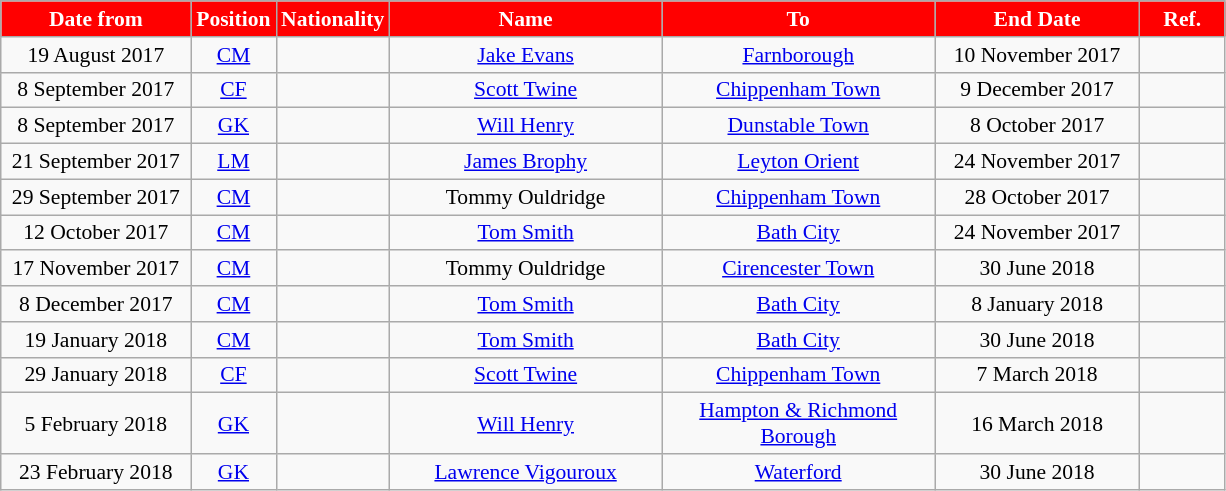<table class="wikitable"  style="text-align:center; font-size:90%; ">
<tr>
<th style="background:#FF0000; color:white; width:120px;">Date from</th>
<th style="background:#FF0000; color:white; width:50px;">Position</th>
<th style="background:#FF0000; color:white; width:50px;">Nationality</th>
<th style="background:#FF0000; color:white; width:175px;">Name</th>
<th style="background:#FF0000; color:white; width:175px;">To</th>
<th style="background:#FF0000; color:white; width:130px;">End Date</th>
<th style="background:#FF0000; color:white; width:50px;">Ref.</th>
</tr>
<tr>
<td>19 August 2017</td>
<td><a href='#'>CM</a></td>
<td></td>
<td><a href='#'>Jake Evans</a></td>
<td><a href='#'>Farnborough</a></td>
<td>10 November 2017</td>
<td></td>
</tr>
<tr>
<td>8 September 2017</td>
<td><a href='#'>CF</a></td>
<td></td>
<td><a href='#'>Scott Twine</a></td>
<td><a href='#'>Chippenham Town</a></td>
<td>9 December 2017</td>
<td></td>
</tr>
<tr>
<td>8 September 2017</td>
<td><a href='#'>GK</a></td>
<td></td>
<td><a href='#'>Will Henry</a></td>
<td><a href='#'>Dunstable Town</a></td>
<td>8 October 2017</td>
<td></td>
</tr>
<tr>
<td>21 September 2017</td>
<td><a href='#'>LM</a></td>
<td></td>
<td><a href='#'>James Brophy</a></td>
<td><a href='#'>Leyton Orient</a></td>
<td>24 November 2017</td>
<td></td>
</tr>
<tr>
<td>29 September 2017</td>
<td><a href='#'>CM</a></td>
<td></td>
<td>Tommy Ouldridge</td>
<td><a href='#'>Chippenham Town</a></td>
<td>28 October 2017</td>
<td></td>
</tr>
<tr>
<td>12 October 2017</td>
<td><a href='#'>CM</a></td>
<td></td>
<td><a href='#'>Tom Smith</a></td>
<td><a href='#'>Bath City</a></td>
<td>24 November 2017</td>
<td></td>
</tr>
<tr>
<td>17 November 2017</td>
<td><a href='#'>CM</a></td>
<td></td>
<td>Tommy Ouldridge</td>
<td><a href='#'>Cirencester Town</a></td>
<td>30 June 2018</td>
<td></td>
</tr>
<tr>
<td>8 December 2017</td>
<td><a href='#'>CM</a></td>
<td></td>
<td><a href='#'>Tom Smith</a></td>
<td><a href='#'>Bath City</a></td>
<td>8 January 2018</td>
<td></td>
</tr>
<tr>
<td>19 January 2018</td>
<td><a href='#'>CM</a></td>
<td></td>
<td><a href='#'>Tom Smith</a></td>
<td><a href='#'>Bath City</a></td>
<td>30 June 2018</td>
<td></td>
</tr>
<tr>
<td>29 January 2018</td>
<td><a href='#'>CF</a></td>
<td></td>
<td><a href='#'>Scott Twine</a></td>
<td><a href='#'>Chippenham Town</a></td>
<td>7 March 2018</td>
<td></td>
</tr>
<tr>
<td>5 February 2018</td>
<td><a href='#'>GK</a></td>
<td></td>
<td><a href='#'>Will Henry</a></td>
<td><a href='#'>Hampton & Richmond Borough</a></td>
<td>16 March 2018</td>
<td></td>
</tr>
<tr>
<td>23 February 2018</td>
<td><a href='#'>GK</a></td>
<td></td>
<td><a href='#'>Lawrence Vigouroux</a></td>
<td><a href='#'>Waterford</a></td>
<td>30 June 2018</td>
<td></td>
</tr>
</table>
